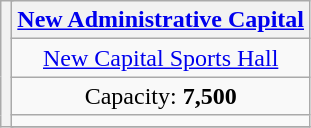<table class="wikitable" style="text-align:center">
<tr>
<th rowspan="8" colspan="2"></th>
<th><a href='#'>New Administrative Capital</a></th>
</tr>
<tr>
<td><a href='#'>New Capital Sports Hall</a></td>
</tr>
<tr>
<td>Capacity: <strong>7,500</strong></td>
</tr>
<tr>
<td></td>
</tr>
<tr>
</tr>
</table>
